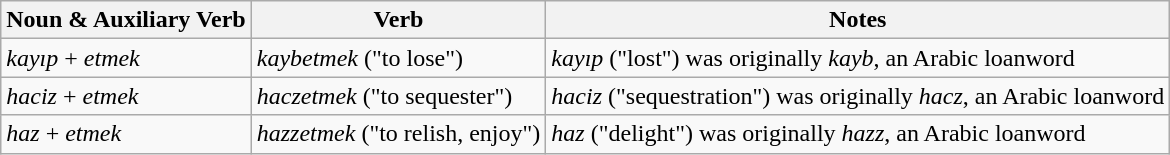<table class=wikitable>
<tr>
<th>Noun & Auxiliary Verb</th>
<th>Verb</th>
<th>Notes</th>
</tr>
<tr>
<td><em>kayıp</em> + <em>etmek</em></td>
<td><em>kaybetmek</em> ("to lose")</td>
<td><em>kayıp</em> ("lost") was originally <em>kayb</em>, an Arabic loanword</td>
</tr>
<tr>
<td><em>haciz</em> + <em>etmek</em></td>
<td><em>haczetmek</em> ("to sequester")</td>
<td><em>haciz</em> ("sequestration") was originally <em>hacz</em>, an Arabic loanword</td>
</tr>
<tr>
<td><em>haz</em> + <em>etmek</em></td>
<td><em>hazzetmek</em> ("to relish, enjoy")</td>
<td><em>haz</em> ("delight") was originally <em>hazz</em>, an Arabic loanword</td>
</tr>
</table>
